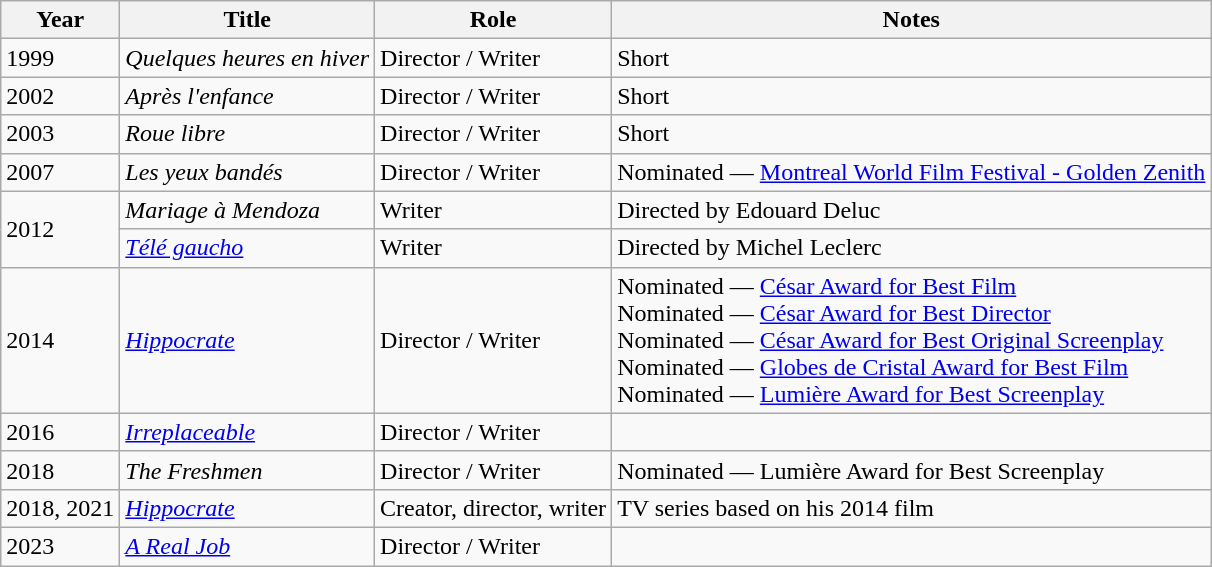<table class="wikitable sortable">
<tr>
<th>Year</th>
<th>Title</th>
<th>Role</th>
<th class="unsortable">Notes</th>
</tr>
<tr>
<td>1999</td>
<td><em>Quelques heures en hiver</em></td>
<td>Director / Writer</td>
<td>Short</td>
</tr>
<tr>
<td>2002</td>
<td><em>Après l'enfance</em></td>
<td>Director / Writer</td>
<td>Short</td>
</tr>
<tr>
<td>2003</td>
<td><em>Roue libre</em></td>
<td>Director / Writer</td>
<td>Short</td>
</tr>
<tr>
<td>2007</td>
<td><em>Les yeux bandés</em></td>
<td>Director / Writer</td>
<td>Nominated — <a href='#'>Montreal World Film Festival - Golden Zenith</a></td>
</tr>
<tr>
<td rowspan=2>2012</td>
<td><em>Mariage à Mendoza</em></td>
<td>Writer</td>
<td>Directed by Edouard Deluc</td>
</tr>
<tr>
<td><em><a href='#'>Télé gaucho</a></em></td>
<td>Writer</td>
<td>Directed by Michel Leclerc</td>
</tr>
<tr>
<td>2014</td>
<td><em><a href='#'>Hippocrate</a></em></td>
<td>Director / Writer</td>
<td>Nominated — <a href='#'>César Award for Best Film</a><br>Nominated — <a href='#'>César Award for Best Director</a><br>Nominated — <a href='#'>César Award for Best Original Screenplay</a><br>Nominated — <a href='#'>Globes de Cristal Award for Best Film</a><br>Nominated — <a href='#'>Lumière Award for Best Screenplay</a></td>
</tr>
<tr>
<td>2016</td>
<td><em><a href='#'>Irreplaceable</a></em></td>
<td>Director / Writer</td>
<td></td>
</tr>
<tr>
<td>2018</td>
<td><em>The Freshmen</em></td>
<td>Director / Writer</td>
<td>Nominated — Lumière Award for Best Screenplay</td>
</tr>
<tr>
<td>2018, 2021</td>
<td><em><a href='#'>Hippocrate</a></em></td>
<td>Creator, director, writer</td>
<td>TV series based on his 2014 film</td>
</tr>
<tr>
<td>2023</td>
<td><em><a href='#'>A Real Job</a></em></td>
<td>Director / Writer</td>
</tr>
</table>
